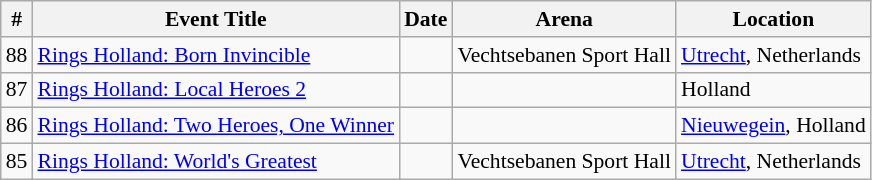<table class="sortable wikitable succession-box" style="font-size:90%;">
<tr>
<th scope="col">#</th>
<th scope="col">Event Title</th>
<th scope="col">Date</th>
<th scope="col">Arena</th>
<th scope="col">Location</th>
</tr>
<tr>
<td align=center>88</td>
<td><a href='#'>Rings Holland: Born Invincible</a></td>
<td></td>
<td>Vechtsebanen Sport Hall</td>
<td><a href='#'>Utrecht</a>, Netherlands</td>
</tr>
<tr>
<td align=center>87</td>
<td><a href='#'>Rings Holland: Local Heroes 2</a></td>
<td></td>
<td></td>
<td>Holland</td>
</tr>
<tr>
<td align=center>86</td>
<td><a href='#'>Rings Holland: Two Heroes, One Winner</a></td>
<td></td>
<td></td>
<td><a href='#'>Nieuwegein</a>, Holland</td>
</tr>
<tr>
<td align=center>85</td>
<td><a href='#'>Rings Holland: World's Greatest</a></td>
<td></td>
<td>Vechtsebanen Sport Hall</td>
<td><a href='#'>Utrecht</a>, Netherlands</td>
</tr>
</table>
